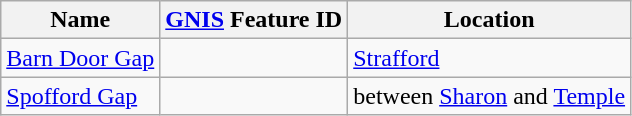<table class="wikitable sortable">
<tr>
<th>Name</th>
<th><a href='#'>GNIS</a> Feature ID</th>
<th>Location</th>
</tr>
<tr>
<td><a href='#'>Barn Door Gap</a></td>
<td></td>
<td><a href='#'>Strafford</a></td>
</tr>
<tr>
<td><a href='#'>Spofford Gap</a></td>
<td></td>
<td>between <a href='#'>Sharon</a> and <a href='#'>Temple</a></td>
</tr>
</table>
